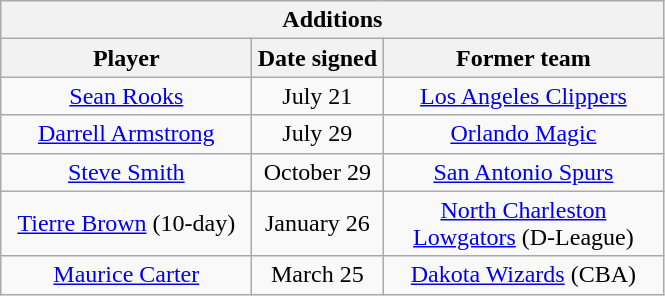<table class="wikitable" style="text-align:center">
<tr>
<th colspan=3>Additions</th>
</tr>
<tr>
<th style="width:160px">Player</th>
<th style="width:80px">Date signed</th>
<th style="width:180px">Former team</th>
</tr>
<tr>
<td><a href='#'>Sean Rooks</a></td>
<td>July 21</td>
<td><a href='#'>Los Angeles Clippers</a></td>
</tr>
<tr>
<td><a href='#'>Darrell Armstrong</a></td>
<td>July 29</td>
<td><a href='#'>Orlando Magic</a></td>
</tr>
<tr>
<td><a href='#'>Steve Smith</a></td>
<td>October 29</td>
<td><a href='#'>San Antonio Spurs</a></td>
</tr>
<tr>
<td><a href='#'>Tierre Brown</a> (10-day)</td>
<td>January 26</td>
<td><a href='#'>North Charleston Lowgators</a> (D-League)</td>
</tr>
<tr>
<td><a href='#'>Maurice Carter</a></td>
<td>March 25</td>
<td><a href='#'>Dakota Wizards</a> (CBA)</td>
</tr>
</table>
